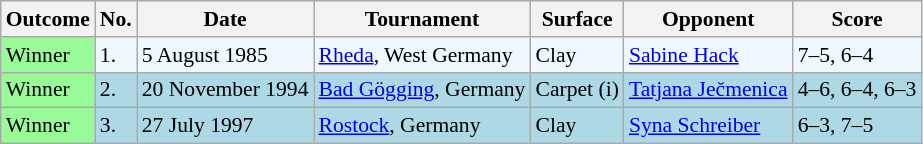<table class="wikitable" style="font-size:90%">
<tr>
<th>Outcome</th>
<th>No.</th>
<th>Date</th>
<th>Tournament</th>
<th>Surface</th>
<th>Opponent</th>
<th>Score</th>
</tr>
<tr style="background:#f0f8ff;">
<td style="background:#98fb98;">Winner</td>
<td>1.</td>
<td>5 August 1985</td>
<td><a href='#'>Rheda</a>, West Germany</td>
<td>Clay</td>
<td> <a href='#'>Sabine Hack</a></td>
<td>7–5, 6–4</td>
</tr>
<tr style="background:lightblue;">
<td style="background:#98fb98;">Winner</td>
<td>2.</td>
<td>20 November 1994</td>
<td><a href='#'>Bad Gögging</a>, Germany</td>
<td>Carpet (i)</td>
<td> <a href='#'>Tatjana Ječmenica</a></td>
<td>4–6, 6–4, 6–3</td>
</tr>
<tr style="background:lightblue;">
<td style="background:#98fb98;">Winner</td>
<td>3.</td>
<td>27 July 1997</td>
<td><a href='#'>Rostock</a>, Germany</td>
<td>Clay</td>
<td> <a href='#'>Syna Schreiber</a></td>
<td>6–3, 7–5</td>
</tr>
</table>
